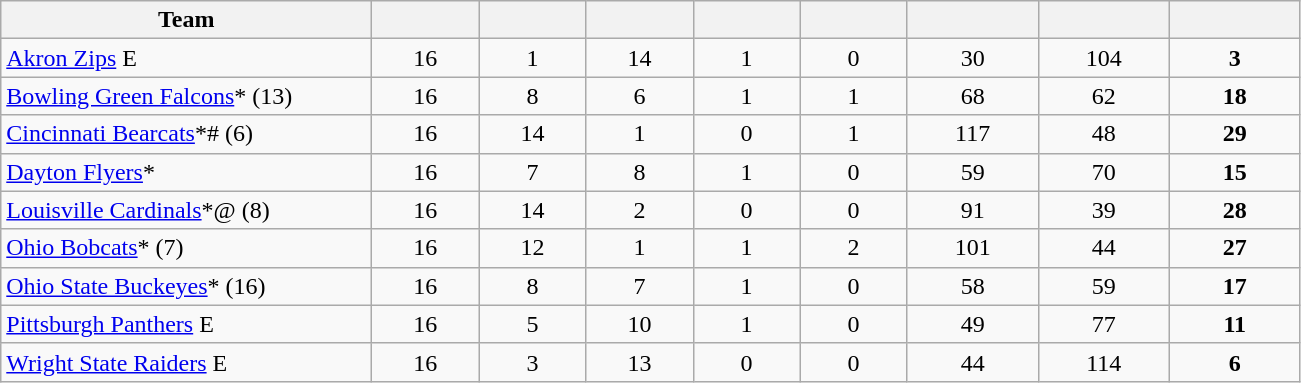<table border="0" cellspacing="0" cellpadding="0">
<tr>
<td colspan="2"><br><table class="wikitable sortable">
<tr>
<th style="width:15em;" class="unsortable">Team </th>
<th style="width:4em;"></th>
<th style="width:4em;"></th>
<th style="width:4em;"></th>
<th style="width:4em;"></th>
<th style="width:4em;"></th>
<th style="width:5em;"></th>
<th style="width:5em;"></th>
<th style="width:5em;"></th>
</tr>
<tr style="text-align: center;">
<td align=left><a href='#'>Akron Zips</a> E</td>
<td>16</td>
<td>1</td>
<td>14</td>
<td>1</td>
<td>0</td>
<td>30</td>
<td>104</td>
<td><strong>3</strong></td>
</tr>
<tr style="text-align: center;">
<td align=left><a href='#'>Bowling Green Falcons</a>* (13)</td>
<td>16</td>
<td>8</td>
<td>6</td>
<td>1</td>
<td>1</td>
<td>68</td>
<td>62</td>
<td><strong>18</strong></td>
</tr>
<tr align=center>
<td align=left><a href='#'>Cincinnati Bearcats</a>*# (6)</td>
<td>16</td>
<td>14</td>
<td>1</td>
<td>0</td>
<td>1</td>
<td>117</td>
<td>48</td>
<td><strong>29</strong></td>
</tr>
<tr style="text-align: center;">
<td align=left><a href='#'>Dayton Flyers</a>*</td>
<td>16</td>
<td>7</td>
<td>8</td>
<td>1</td>
<td>0</td>
<td>59</td>
<td>70</td>
<td><strong>15</strong></td>
</tr>
<tr style="text-align: center;">
<td align=left><a href='#'>Louisville Cardinals</a>*@ (8)</td>
<td>16</td>
<td>14</td>
<td>2</td>
<td>0</td>
<td>0</td>
<td>91</td>
<td>39</td>
<td><strong>28</strong></td>
</tr>
<tr style="text-align: center;">
<td align=left><a href='#'>Ohio Bobcats</a>* (7)</td>
<td>16</td>
<td>12</td>
<td>1</td>
<td>1</td>
<td>2</td>
<td>101</td>
<td>44</td>
<td><strong>27</strong></td>
</tr>
<tr style="text-align: center;">
<td align=left><a href='#'>Ohio State Buckeyes</a>* (16)</td>
<td>16</td>
<td>8</td>
<td>7</td>
<td>1</td>
<td>0</td>
<td>58</td>
<td>59</td>
<td><strong>17</strong></td>
</tr>
<tr align=center>
<td align=left><a href='#'>Pittsburgh Panthers</a> E</td>
<td>16</td>
<td>5</td>
<td>10</td>
<td>1</td>
<td>0</td>
<td>49</td>
<td>77</td>
<td><strong>11</strong></td>
</tr>
<tr style="text-align: center;">
<td align=left><a href='#'>Wright State Raiders</a> E</td>
<td>16</td>
<td>3</td>
<td>13</td>
<td>0</td>
<td>0</td>
<td>44</td>
<td>114</td>
<td><strong>6</strong></td>
</tr>
</table>
</td>
</tr>
</table>
